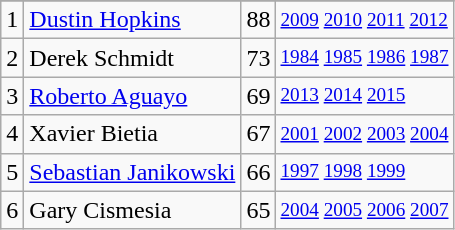<table class="wikitable">
<tr>
</tr>
<tr>
<td>1</td>
<td><a href='#'>Dustin Hopkins</a></td>
<td>88</td>
<td style="font-size:80%;"><a href='#'>2009</a> <a href='#'>2010</a> <a href='#'>2011</a> <a href='#'>2012</a></td>
</tr>
<tr>
<td>2</td>
<td>Derek Schmidt</td>
<td>73</td>
<td style="font-size:80%;"><a href='#'>1984</a> <a href='#'>1985</a> <a href='#'>1986</a> <a href='#'>1987</a></td>
</tr>
<tr>
<td>3</td>
<td><a href='#'>Roberto Aguayo</a></td>
<td>69</td>
<td style="font-size:80%;"><a href='#'>2013</a> <a href='#'>2014</a> <a href='#'>2015</a></td>
</tr>
<tr>
<td>4</td>
<td>Xavier Bietia</td>
<td>67</td>
<td style="font-size:80%;"><a href='#'>2001</a> <a href='#'>2002</a> <a href='#'>2003</a> <a href='#'>2004</a></td>
</tr>
<tr>
<td>5</td>
<td><a href='#'>Sebastian Janikowski</a></td>
<td>66</td>
<td style="font-size:80%;"><a href='#'>1997</a> <a href='#'>1998</a> <a href='#'>1999</a></td>
</tr>
<tr>
<td>6</td>
<td>Gary Cismesia</td>
<td>65</td>
<td style="font-size:80%;"><a href='#'>2004</a> <a href='#'>2005</a> <a href='#'>2006</a> <a href='#'>2007</a></td>
</tr>
</table>
